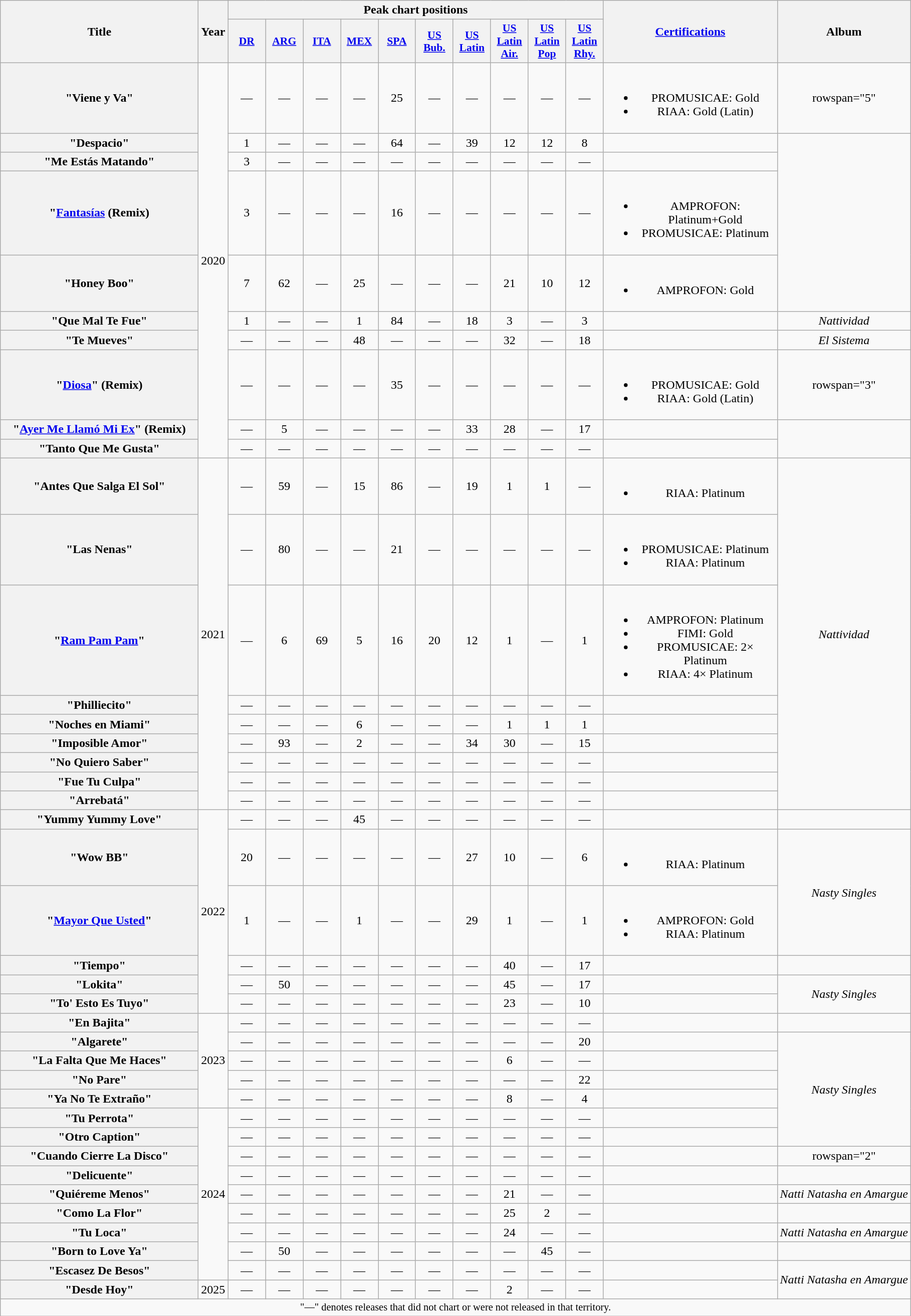<table class="wikitable plainrowheaders" style="text-align:center;">
<tr>
<th scope="col" rowspan="2" style="width:16em;">Title</th>
<th scope="col" rowspan="2" style="width:1em;">Year</th>
<th scope="col" colspan="10">Peak chart positions</th>
<th scope="col" rowspan="2" style="width:14em;"><a href='#'>Certifications</a></th>
<th scope="col" rowspan="2">Album</th>
</tr>
<tr>
<th scope="col" style="width:3em;font-size:90%;"><a href='#'>DR</a><br></th>
<th scope="col" style="width:3em;font-size:90%;"><a href='#'>ARG</a><br></th>
<th scope="col" style="width:3em;font-size:90%;"><a href='#'>ITA</a><br></th>
<th scope="col" style="width:3em;font-size:90%;"><a href='#'>MEX</a><br></th>
<th scope="col" style="width:3em;font-size:90%;"><a href='#'>SPA</a><br></th>
<th scope="col" style="width:3em;font-size:90%;"><a href='#'>US<br>Bub.</a><br></th>
<th scope="col" style="width:3em;font-size:90%;"><a href='#'>US<br>Latin</a><br></th>
<th scope="col" style="width:3em;font-size:90%;"><a href='#'>US<br>Latin<br>Air.</a><br></th>
<th scope="col" style="width:3em;font-size:90%;"><a href='#'>US<br>Latin<br>Pop</a><br></th>
<th scope="col" style="width:3em;font-size:90%;"><a href='#'>US<br>Latin<br>Rhy.</a><br></th>
</tr>
<tr>
<th scope="row">"Viene y Va"<br></th>
<td rowspan="10">2020</td>
<td>—</td>
<td>—</td>
<td>—</td>
<td>—</td>
<td>25</td>
<td>—</td>
<td>—</td>
<td>—</td>
<td>—</td>
<td>—</td>
<td><br><ul><li>PROMUSICAE: Gold</li><li>RIAA: Gold <span>(Latin)</span></li></ul></td>
<td>rowspan="5" </td>
</tr>
<tr>
<th scope="row">"Despacio"<br></th>
<td>1</td>
<td>—</td>
<td>—</td>
<td>—</td>
<td>64</td>
<td>—</td>
<td>39</td>
<td>12</td>
<td>12</td>
<td>8</td>
<td></td>
</tr>
<tr>
<th scope="row">"Me Estás Matando"</th>
<td>3</td>
<td>—</td>
<td>—</td>
<td>—</td>
<td>—</td>
<td>—</td>
<td>—</td>
<td>—</td>
<td>—</td>
<td>—</td>
<td></td>
</tr>
<tr>
<th scope="row">"<a href='#'>Fantasías</a> (Remix)<br></th>
<td>3</td>
<td>—</td>
<td>—</td>
<td>—</td>
<td>16</td>
<td>—</td>
<td>—</td>
<td>—</td>
<td>—</td>
<td>—</td>
<td><br><ul><li>AMPROFON: Platinum+Gold</li><li>PROMUSICAE: Platinum</li></ul></td>
</tr>
<tr>
<th scope="row">"Honey Boo"<br></th>
<td>7</td>
<td>62</td>
<td>—</td>
<td>25</td>
<td>—</td>
<td>—</td>
<td>—</td>
<td>21</td>
<td>10</td>
<td>12</td>
<td><br><ul><li>AMPROFON: Gold</li></ul></td>
</tr>
<tr>
<th scope="row">"Que Mal Te Fue"<br></th>
<td>1</td>
<td>—</td>
<td>—</td>
<td>1</td>
<td>84</td>
<td>—</td>
<td>18</td>
<td>3</td>
<td>—</td>
<td>3</td>
<td></td>
<td><em>Nattividad</em></td>
</tr>
<tr>
<th scope="row">"Te Mueves"<br></th>
<td>—</td>
<td>—</td>
<td>—</td>
<td>48</td>
<td>—</td>
<td>—</td>
<td>—</td>
<td>32</td>
<td>—</td>
<td>18</td>
<td></td>
<td><em>El Sistema</em></td>
</tr>
<tr>
<th scope="row">"<a href='#'>Diosa</a>" (Remix)<br></th>
<td>—</td>
<td>—</td>
<td>—</td>
<td>—</td>
<td>35</td>
<td>—</td>
<td>—</td>
<td>—</td>
<td>—</td>
<td>—</td>
<td><br><ul><li>PROMUSICAE: Gold</li><li>RIAA: Gold <span>(Latin)</span></li></ul></td>
<td>rowspan="3" </td>
</tr>
<tr>
<th scope="row">"<a href='#'>Ayer Me Llamó Mi Ex</a>" (Remix)<br></th>
<td>—</td>
<td>5</td>
<td>—</td>
<td>—</td>
<td>—</td>
<td>—</td>
<td>33</td>
<td>28</td>
<td>—</td>
<td>17</td>
<td></td>
</tr>
<tr>
<th scope="row">"Tanto Que Me Gusta"<br></th>
<td>—</td>
<td>—</td>
<td>—</td>
<td>—</td>
<td>—</td>
<td>—</td>
<td>—</td>
<td>—</td>
<td>—</td>
<td>—</td>
<td></td>
</tr>
<tr>
<th scope="row">"Antes Que Salga El Sol"<br></th>
<td rowspan="9">2021</td>
<td>—</td>
<td>59</td>
<td>—</td>
<td>15</td>
<td>86</td>
<td>—</td>
<td>19</td>
<td>1</td>
<td>1</td>
<td>—</td>
<td><br><ul><li>RIAA: Platinum </li></ul></td>
<td rowspan="9"><em>Nattividad</em></td>
</tr>
<tr>
<th scope="row">"Las Nenas"<br></th>
<td>—</td>
<td>80</td>
<td>—</td>
<td>—</td>
<td>21</td>
<td>—</td>
<td>—</td>
<td>—</td>
<td>—</td>
<td>—</td>
<td><br><ul><li>PROMUSICAE: Platinum</li><li>RIAA: Platinum </li></ul></td>
</tr>
<tr>
<th scope="row">"<a href='#'>Ram Pam Pam</a>"<br></th>
<td>—</td>
<td>6</td>
<td>69</td>
<td>5</td>
<td>16</td>
<td>20</td>
<td>12</td>
<td>1</td>
<td>—</td>
<td>1</td>
<td><br><ul><li>AMPROFON: Platinum</li><li>FIMI: Gold</li><li>PROMUSICAE: 2× Platinum</li><li>RIAA: 4× Platinum </li></ul></td>
</tr>
<tr>
<th scope="row">"Philliecito"<br></th>
<td>—</td>
<td>—</td>
<td>—</td>
<td>—</td>
<td>—</td>
<td>—</td>
<td>—</td>
<td>—</td>
<td>—</td>
<td>—</td>
<td></td>
</tr>
<tr>
<th scope="row">"Noches en Miami"</th>
<td>—</td>
<td>—</td>
<td>—</td>
<td>6</td>
<td>—</td>
<td>—</td>
<td>—</td>
<td>1</td>
<td>1</td>
<td>1</td>
<td></td>
</tr>
<tr>
<th scope="row">"Imposible Amor"<br></th>
<td>—</td>
<td>93</td>
<td>—</td>
<td>2</td>
<td>—</td>
<td>—</td>
<td>34</td>
<td>30</td>
<td>—</td>
<td>15</td>
<td></td>
</tr>
<tr>
<th scope="row">"No Quiero Saber"</th>
<td>—</td>
<td>—</td>
<td>—</td>
<td>—</td>
<td>—</td>
<td>—</td>
<td>—</td>
<td>—</td>
<td>—</td>
<td>—</td>
<td></td>
</tr>
<tr>
<th scope="row">"Fue Tu Culpa"<br></th>
<td>—</td>
<td>—</td>
<td>—</td>
<td>—</td>
<td>—</td>
<td>—</td>
<td>—</td>
<td>—</td>
<td>—</td>
<td>—</td>
<td></td>
</tr>
<tr>
<th scope="row">"Arrebatá"</th>
<td>—</td>
<td>—</td>
<td>—</td>
<td>—</td>
<td>—</td>
<td>—</td>
<td>—</td>
<td>—</td>
<td>—</td>
<td>—</td>
<td></td>
</tr>
<tr>
<th scope="row">"Yummy Yummy Love"<br></th>
<td rowspan="6">2022</td>
<td>—</td>
<td>—</td>
<td>—</td>
<td>45</td>
<td>—</td>
<td>—</td>
<td>—</td>
<td>—</td>
<td>—</td>
<td>—</td>
<td></td>
<td></td>
</tr>
<tr>
<th scope="row">"Wow BB"<br></th>
<td>20</td>
<td>—</td>
<td>—</td>
<td>—</td>
<td>—</td>
<td>—</td>
<td>27</td>
<td>10</td>
<td>—</td>
<td>6</td>
<td><br><ul><li>RIAA: Platinum </li></ul></td>
<td rowspan="2"><em>Nasty Singles</em></td>
</tr>
<tr>
<th scope="row">"<a href='#'>Mayor Que Usted</a>"<br></th>
<td>1</td>
<td>—</td>
<td>—</td>
<td>1</td>
<td>—</td>
<td>—</td>
<td>29</td>
<td>1</td>
<td>—</td>
<td>1</td>
<td><br><ul><li>AMPROFON: Gold</li><li>RIAA: Platinum </li></ul></td>
</tr>
<tr>
<th scope="row">"Tiempo"<br></th>
<td>—</td>
<td>—</td>
<td>—</td>
<td>—</td>
<td>—</td>
<td>—</td>
<td>—</td>
<td>40</td>
<td>—</td>
<td>17</td>
<td></td>
<td></td>
</tr>
<tr>
<th scope="row">"Lokita"<br></th>
<td>—</td>
<td>50</td>
<td>—</td>
<td>—</td>
<td>—</td>
<td>—</td>
<td>—</td>
<td>45</td>
<td>—</td>
<td>17</td>
<td></td>
<td rowspan="2"><em>Nasty Singles</em></td>
</tr>
<tr>
<th scope="row">"To' Esto Es Tuyo"</th>
<td>—</td>
<td>—</td>
<td>—</td>
<td>—</td>
<td>—</td>
<td>—</td>
<td>—</td>
<td>23</td>
<td>—</td>
<td>10</td>
<td></td>
</tr>
<tr>
<th scope="row">"En Bajita"<br></th>
<td rowspan="5">2023</td>
<td>—</td>
<td>—</td>
<td>—</td>
<td>—</td>
<td>—</td>
<td>—</td>
<td>—</td>
<td>—</td>
<td>—</td>
<td>—</td>
<td></td>
<td></td>
</tr>
<tr>
<th scope="row">"Algarete"</th>
<td>—</td>
<td>—</td>
<td>—</td>
<td>—</td>
<td>—</td>
<td>—</td>
<td>—</td>
<td>—</td>
<td>—</td>
<td>20</td>
<td></td>
<td rowspan="6"><em>Nasty Singles</em></td>
</tr>
<tr>
<th scope="row">"La Falta Que Me Haces"</th>
<td>—</td>
<td>—</td>
<td>—</td>
<td>—</td>
<td>—</td>
<td>—</td>
<td>—</td>
<td>6</td>
<td>—</td>
<td>—</td>
<td></td>
</tr>
<tr>
<th scope="row">"No Pare"<br></th>
<td>—</td>
<td>—</td>
<td>—</td>
<td>—</td>
<td>—</td>
<td>—</td>
<td>—</td>
<td>—</td>
<td>—</td>
<td>22</td>
<td></td>
</tr>
<tr>
<th scope="row">"Ya No Te Extraño"</th>
<td>—</td>
<td>—</td>
<td>—</td>
<td>—</td>
<td>—</td>
<td>—</td>
<td>—</td>
<td>8</td>
<td>—</td>
<td>4</td>
<td></td>
</tr>
<tr>
<th scope="row">"Tu Perrota"</th>
<td rowspan="9">2024</td>
<td>—</td>
<td>—</td>
<td>—</td>
<td>—</td>
<td>—</td>
<td>—</td>
<td>—</td>
<td>—</td>
<td>—</td>
<td>—</td>
<td></td>
</tr>
<tr>
<th scope="row">"Otro Caption"</th>
<td>—</td>
<td>—</td>
<td>—</td>
<td>—</td>
<td>—</td>
<td>—</td>
<td>—</td>
<td>—</td>
<td>—</td>
<td>—</td>
<td></td>
</tr>
<tr>
<th scope="row">"Cuando Cierre La Disco"<br></th>
<td>—</td>
<td>—</td>
<td>—</td>
<td>—</td>
<td>—</td>
<td>—</td>
<td>—</td>
<td>—</td>
<td>—</td>
<td>—</td>
<td></td>
<td>rowspan="2" </td>
</tr>
<tr>
<th scope="row">"Delicuente"<br></th>
<td>—</td>
<td>—</td>
<td>—</td>
<td>—</td>
<td>—</td>
<td>—</td>
<td>—</td>
<td>—</td>
<td>—</td>
<td>—</td>
<td></td>
</tr>
<tr>
<th scope="row">"Quiéreme Menos"</th>
<td>—</td>
<td>—</td>
<td>—</td>
<td>—</td>
<td>—</td>
<td>—</td>
<td>—</td>
<td>21</td>
<td>—</td>
<td>—</td>
<td></td>
<td><em>Natti Natasha en Amargue</em></td>
</tr>
<tr>
<th scope="row">"Como La Flor"<br></th>
<td>—</td>
<td>—</td>
<td>—</td>
<td>—</td>
<td>—</td>
<td>—</td>
<td>—</td>
<td>25</td>
<td>2</td>
<td>—</td>
<td></td>
<td></td>
</tr>
<tr>
<th scope="row">"Tu Loca"</th>
<td>—</td>
<td>—</td>
<td>—</td>
<td>—</td>
<td>—</td>
<td>—</td>
<td>—</td>
<td>24</td>
<td>—</td>
<td>—</td>
<td></td>
<td><em>Natti Natasha en Amargue</em></td>
</tr>
<tr>
<th scope="row">"Born to Love Ya"<br></th>
<td>—</td>
<td>50</td>
<td>—</td>
<td>—</td>
<td>—</td>
<td>—</td>
<td>—</td>
<td>—</td>
<td>45</td>
<td>—</td>
<td></td>
<td></td>
</tr>
<tr>
<th scope="row">"Escasez De Besos"</th>
<td>—</td>
<td>—</td>
<td>—</td>
<td>—</td>
<td>—</td>
<td>—</td>
<td>—</td>
<td>—</td>
<td>—</td>
<td>—</td>
<td></td>
<td rowspan="2"><em>Natti Natasha en Amargue</em></td>
</tr>
<tr>
<th scope="row">"Desde Hoy"</th>
<td>2025</td>
<td>—</td>
<td>—</td>
<td>—</td>
<td>—</td>
<td>—</td>
<td>—</td>
<td>—</td>
<td>2</td>
<td>—</td>
<td>—</td>
<td></td>
</tr>
<tr>
<td colspan="14" style="text-align:center; font-size:85%;">"—" denotes releases that did not chart or were not released in that territory.</td>
</tr>
</table>
